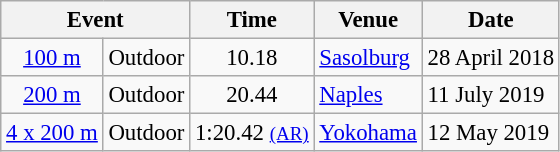<table class="wikitable" style="border-collapse: collapse; font-size: 95%;">
<tr>
<th scope=col colspan=2>Event</th>
<th scope=col>Time</th>
<th scope=col>Venue</th>
<th scope=col>Date</th>
</tr>
<tr>
<td align="center"><a href='#'>100 m</a></td>
<td>Outdoor</td>
<td align="center">10.18</td>
<td> <a href='#'>Sasolburg</a></td>
<td>28 April 2018</td>
</tr>
<tr>
<td align="center"><a href='#'>200 m</a></td>
<td>Outdoor</td>
<td align="center">20.44</td>
<td> <a href='#'>Naples</a></td>
<td>11 July 2019</td>
</tr>
<tr>
<td align="center"><a href='#'>4 x 200 m</a></td>
<td>Outdoor</td>
<td align="center">1:20.42 <small><a href='#'>(AR)</a></small></td>
<td> <a href='#'>Yokohama</a></td>
<td>12 May 2019</td>
</tr>
</table>
